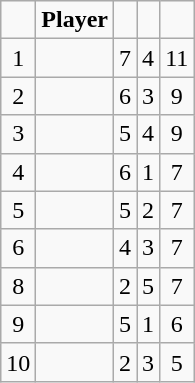<table class="wikitable" style="text-align: center">
<tr>
<td> </td>
<td><strong>Player</strong></td>
<td></td>
<td></td>
<td></td>
</tr>
<tr>
<td>1</td>
<td align="left"></td>
<td>7</td>
<td>4</td>
<td>11</td>
</tr>
<tr>
<td>2</td>
<td align="left"></td>
<td>6</td>
<td>3</td>
<td>9</td>
</tr>
<tr>
<td>3</td>
<td align="left"></td>
<td>5</td>
<td>4</td>
<td>9</td>
</tr>
<tr>
<td>4</td>
<td align="left"></td>
<td>6</td>
<td>1</td>
<td>7</td>
</tr>
<tr>
<td>5</td>
<td align="left"></td>
<td>5</td>
<td>2</td>
<td>7</td>
</tr>
<tr>
<td>6</td>
<td align="left"><br></td>
<td>4</td>
<td>3</td>
<td>7</td>
</tr>
<tr>
<td>8</td>
<td align="left"></td>
<td>2</td>
<td>5</td>
<td>7</td>
</tr>
<tr>
<td>9</td>
<td align="left"></td>
<td>5</td>
<td>1</td>
<td>6</td>
</tr>
<tr>
<td>10</td>
<td align="left"></td>
<td>2</td>
<td>3</td>
<td>5</td>
</tr>
</table>
